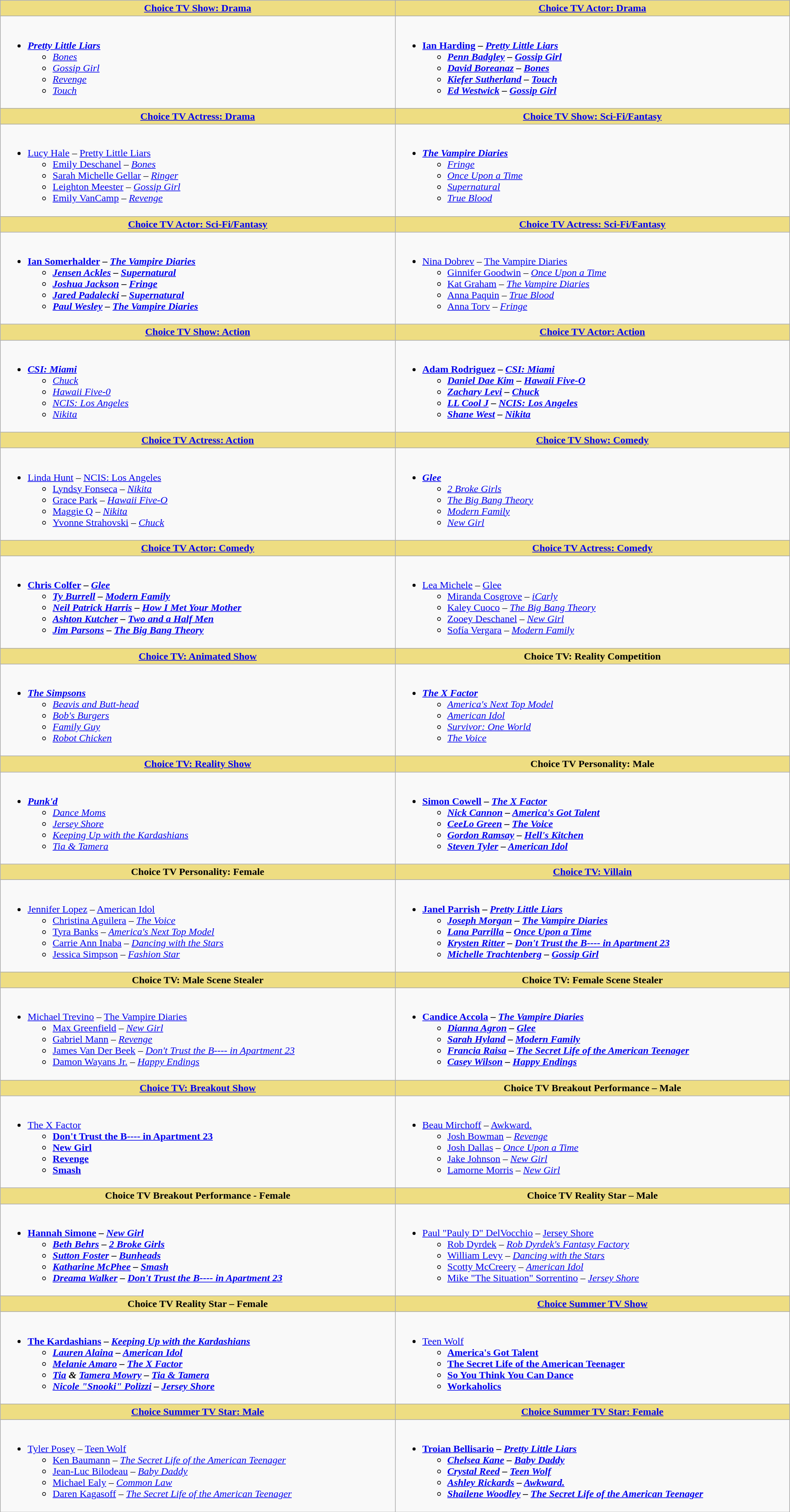<table class="wikitable" style="width:100%">
<tr>
<th style="background:#EEDD82; width:50%"><a href='#'>Choice TV Show: Drama</a></th>
<th style="background:#EEDD82; width:50%"><a href='#'>Choice TV Actor: Drama</a></th>
</tr>
<tr>
<td valign="top"><br><ul><li><strong><em><a href='#'>Pretty Little Liars</a></em></strong><ul><li><em><a href='#'>Bones</a></em></li><li><em><a href='#'>Gossip Girl</a></em></li><li><em><a href='#'>Revenge</a></em></li><li><em><a href='#'>Touch</a></em></li></ul></li></ul></td>
<td valign="top"><br><ul><li><strong><a href='#'>Ian Harding</a> – <em><a href='#'>Pretty Little Liars</a><strong><em><ul><li><a href='#'>Penn Badgley</a> – </em><a href='#'>Gossip Girl</a><em></li><li><a href='#'>David Boreanaz</a> – </em><a href='#'>Bones</a><em></li><li><a href='#'>Kiefer Sutherland</a> – </em><a href='#'>Touch</a><em></li><li><a href='#'>Ed Westwick</a> – </em><a href='#'>Gossip Girl</a><em></li></ul></li></ul></td>
</tr>
<tr>
<th style="background:#EEDD82; width:50%"><a href='#'>Choice TV Actress: Drama</a></th>
<th style="background:#EEDD82; width:50%"><a href='#'>Choice TV Show: Sci-Fi/Fantasy</a></th>
</tr>
<tr>
<td valign="top"><br><ul><li></strong><a href='#'>Lucy Hale</a> – </em><a href='#'>Pretty Little Liars</a></em></strong><ul><li><a href='#'>Emily Deschanel</a> – <em><a href='#'>Bones</a></em></li><li><a href='#'>Sarah Michelle Gellar</a> – <em><a href='#'>Ringer</a></em></li><li><a href='#'>Leighton Meester</a> – <em><a href='#'>Gossip Girl</a></em></li><li><a href='#'>Emily VanCamp</a> – <em><a href='#'>Revenge</a></em></li></ul></li></ul></td>
<td valign="top"><br><ul><li><strong><em><a href='#'>The Vampire Diaries</a></em></strong><ul><li><em><a href='#'>Fringe</a></em></li><li><em><a href='#'>Once Upon a Time</a></em></li><li><em><a href='#'>Supernatural</a></em></li><li><em><a href='#'>True Blood</a></em></li></ul></li></ul></td>
</tr>
<tr>
<th style="background:#EEDD82; width:50%"><a href='#'>Choice TV Actor: Sci-Fi/Fantasy</a></th>
<th style="background:#EEDD82; width:50%"><a href='#'>Choice TV Actress: Sci-Fi/Fantasy</a></th>
</tr>
<tr>
<td valign="top"><br><ul><li><strong><a href='#'>Ian Somerhalder</a> – <em><a href='#'>The Vampire Diaries</a><strong><em><ul><li><a href='#'>Jensen Ackles</a> – </em><a href='#'>Supernatural</a><em></li><li><a href='#'>Joshua Jackson</a> – </em><a href='#'>Fringe</a><em></li><li><a href='#'>Jared Padalecki</a> – </em><a href='#'>Supernatural</a><em></li><li><a href='#'>Paul Wesley</a> – </em><a href='#'>The Vampire Diaries</a><em></li></ul></li></ul></td>
<td valign="top"><br><ul><li></strong><a href='#'>Nina Dobrev</a> – </em><a href='#'>The Vampire Diaries</a></em></strong><ul><li><a href='#'>Ginnifer Goodwin</a> – <em><a href='#'>Once Upon a Time</a></em></li><li><a href='#'>Kat Graham</a> – <em><a href='#'>The Vampire Diaries</a></em></li><li><a href='#'>Anna Paquin</a> – <em><a href='#'>True Blood</a></em></li><li><a href='#'>Anna Torv</a> – <em><a href='#'>Fringe</a></em></li></ul></li></ul></td>
</tr>
<tr>
<th style="background:#EEDD82; width:50%"><a href='#'>Choice TV Show: Action</a></th>
<th style="background:#EEDD82; width:50%"><a href='#'>Choice TV Actor: Action</a></th>
</tr>
<tr>
<td valign="top"><br><ul><li><strong><em><a href='#'>CSI: Miami</a></em></strong><ul><li><em><a href='#'>Chuck</a></em></li><li><em><a href='#'>Hawaii Five-0</a></em></li><li><em><a href='#'>NCIS: Los Angeles</a></em></li><li><em><a href='#'>Nikita</a></em></li></ul></li></ul></td>
<td valign="top"><br><ul><li><strong><a href='#'>Adam Rodriguez</a> – <em><a href='#'>CSI: Miami</a><strong><em><ul><li><a href='#'>Daniel Dae Kim</a> – </em><a href='#'>Hawaii Five-O</a><em></li><li><a href='#'>Zachary Levi</a> – </em><a href='#'>Chuck</a><em></li><li><a href='#'>LL Cool J</a> – </em><a href='#'>NCIS: Los Angeles</a><em></li><li><a href='#'>Shane West</a> – </em><a href='#'>Nikita</a><em></li></ul></li></ul></td>
</tr>
<tr>
<th style="background:#EEDD82; width:50%"><a href='#'>Choice TV Actress: Action</a></th>
<th style="background:#EEDD82; width:50%"><a href='#'>Choice TV Show: Comedy</a></th>
</tr>
<tr>
<td valign="top"><br><ul><li></strong><a href='#'>Linda Hunt</a> – </em><a href='#'>NCIS: Los Angeles</a></em></strong><ul><li><a href='#'>Lyndsy Fonseca</a> – <em><a href='#'>Nikita</a></em></li><li><a href='#'>Grace Park</a> – <em><a href='#'>Hawaii Five-O</a></em></li><li><a href='#'>Maggie Q</a> – <em><a href='#'>Nikita</a></em></li><li><a href='#'>Yvonne Strahovski</a> – <em><a href='#'>Chuck</a></em></li></ul></li></ul></td>
<td valign="top"><br><ul><li><strong><em><a href='#'>Glee</a></em></strong><ul><li><em><a href='#'>2 Broke Girls</a></em></li><li><em><a href='#'>The Big Bang Theory</a></em></li><li><em><a href='#'>Modern Family</a></em></li><li><em><a href='#'>New Girl</a></em></li></ul></li></ul></td>
</tr>
<tr>
<th style="background:#EEDD82; width:50%"><a href='#'>Choice TV Actor: Comedy</a></th>
<th style="background:#EEDD82; width:50%"><a href='#'>Choice TV Actress: Comedy</a></th>
</tr>
<tr>
<td valign="top"><br><ul><li><strong><a href='#'>Chris Colfer</a> – <em><a href='#'>Glee</a><strong><em><ul><li><a href='#'>Ty Burrell</a> – </em><a href='#'>Modern Family</a><em></li><li><a href='#'>Neil Patrick Harris</a> – </em><a href='#'>How I Met Your Mother</a><em></li><li><a href='#'>Ashton Kutcher</a> – </em><a href='#'>Two and a Half Men</a><em></li><li><a href='#'>Jim Parsons</a> – </em><a href='#'>The Big Bang Theory</a><em></li></ul></li></ul></td>
<td valign="top"><br><ul><li></strong><a href='#'>Lea Michele</a> – </em><a href='#'>Glee</a></em></strong><ul><li><a href='#'>Miranda Cosgrove</a> – <em><a href='#'>iCarly</a></em></li><li><a href='#'>Kaley Cuoco</a> – <em><a href='#'>The Big Bang Theory</a></em></li><li><a href='#'>Zooey Deschanel</a> – <em><a href='#'>New Girl</a></em></li><li><a href='#'>Sofía Vergara</a> – <em><a href='#'>Modern Family</a></em></li></ul></li></ul></td>
</tr>
<tr>
<th style="background:#EEDD82; width:50%"><a href='#'>Choice TV: Animated Show</a></th>
<th style="background:#EEDD82; width:50%">Choice TV: Reality Competition</th>
</tr>
<tr>
<td valign="top"><br><ul><li><strong><em><a href='#'>The Simpsons</a></em></strong><ul><li><em><a href='#'>Beavis and Butt-head</a></em></li><li><em><a href='#'>Bob's Burgers</a></em></li><li><em><a href='#'>Family Guy</a></em></li><li><em><a href='#'>Robot Chicken</a></em></li></ul></li></ul></td>
<td valign="top"><br><ul><li><strong><em><a href='#'>The X Factor</a></em></strong><ul><li><em><a href='#'>America's Next Top Model</a></em></li><li><em><a href='#'>American Idol</a></em></li><li><em><a href='#'>Survivor: One World</a></em></li><li><em><a href='#'>The Voice</a></em></li></ul></li></ul></td>
</tr>
<tr>
<th style="background:#EEDD82; width:50%"><a href='#'>Choice TV: Reality Show</a></th>
<th style="background:#EEDD82; width:50%">Choice TV Personality: Male</th>
</tr>
<tr>
<td valign="top"><br><ul><li><strong><em><a href='#'>Punk'd</a></em></strong><ul><li><em><a href='#'>Dance Moms</a></em></li><li><em><a href='#'>Jersey Shore</a></em></li><li><em><a href='#'>Keeping Up with the Kardashians</a></em></li><li><em><a href='#'>Tia & Tamera</a></em></li></ul></li></ul></td>
<td valign="top"><br><ul><li><strong><a href='#'>Simon Cowell</a> – <em><a href='#'>The X Factor</a><strong><em><ul><li><a href='#'>Nick Cannon</a> – </em><a href='#'>America's Got Talent</a><em></li><li><a href='#'>CeeLo Green</a> – </em><a href='#'>The Voice</a><em></li><li><a href='#'>Gordon Ramsay</a> – </em><a href='#'>Hell's Kitchen</a><em></li><li><a href='#'>Steven Tyler</a> – </em><a href='#'>American Idol</a><em></li></ul></li></ul></td>
</tr>
<tr>
<th style="background:#EEDD82; width:50%">Choice TV Personality: Female</th>
<th style="background:#EEDD82; width:50%"><a href='#'>Choice TV: Villain</a></th>
</tr>
<tr>
<td valign="top"><br><ul><li></strong><a href='#'>Jennifer Lopez</a> – </em><a href='#'>American Idol</a></em></strong><ul><li><a href='#'>Christina Aguilera</a> – <em><a href='#'>The Voice</a></em></li><li><a href='#'>Tyra Banks</a> – <em><a href='#'>America's Next Top Model</a></em></li><li><a href='#'>Carrie Ann Inaba</a> – <em><a href='#'>Dancing with the Stars</a></em></li><li><a href='#'>Jessica Simpson</a> – <em><a href='#'>Fashion Star</a></em></li></ul></li></ul></td>
<td valign="top"><br><ul><li><strong><a href='#'>Janel Parrish</a> – <em><a href='#'>Pretty Little Liars</a><strong><em><ul><li><a href='#'>Joseph Morgan</a> – </em><a href='#'>The Vampire Diaries</a><em></li><li><a href='#'>Lana Parrilla</a> – </em><a href='#'>Once Upon a Time</a><em></li><li><a href='#'>Krysten Ritter</a> – </em><a href='#'>Don't Trust the B---- in Apartment 23</a><em></li><li><a href='#'>Michelle Trachtenberg</a> – </em><a href='#'>Gossip Girl</a><em></li></ul></li></ul></td>
</tr>
<tr>
<th style="background:#EEDD82; width:50%">Choice TV: Male Scene Stealer</th>
<th style="background:#EEDD82; width:50%">Choice TV: Female Scene Stealer</th>
</tr>
<tr>
<td valign="top"><br><ul><li></strong><a href='#'>Michael Trevino</a> – </em><a href='#'>The Vampire Diaries</a></em></strong><ul><li><a href='#'>Max Greenfield</a> – <em><a href='#'>New Girl</a></em></li><li><a href='#'>Gabriel Mann</a> – <em><a href='#'>Revenge</a></em></li><li><a href='#'>James Van Der Beek</a> – <em><a href='#'>Don't Trust the B---- in Apartment 23</a></em></li><li><a href='#'>Damon Wayans Jr.</a> – <em><a href='#'>Happy Endings</a></em></li></ul></li></ul></td>
<td valign="top"><br><ul><li><strong><a href='#'>Candice Accola</a> – <em><a href='#'>The Vampire Diaries</a><strong><em><ul><li><a href='#'>Dianna Agron</a> – </em><a href='#'>Glee</a><em></li><li><a href='#'>Sarah Hyland</a> – </em><a href='#'>Modern Family</a><em></li><li><a href='#'>Francia Raisa</a> – </em><a href='#'>The Secret Life of the American Teenager</a><em></li><li><a href='#'>Casey Wilson</a> – </em><a href='#'>Happy Endings</a><em></li></ul></li></ul></td>
</tr>
<tr>
<th style="background:#EEDD82; width:50%"><a href='#'>Choice TV: Breakout Show</a></th>
<th style="background:#EEDD82; width:50%">Choice TV Breakout Performance – Male</th>
</tr>
<tr>
<td valign="top"><br><ul><li></em></strong><a href='#'>The X Factor</a><strong><em><ul><li></em><a href='#'>Don't Trust the B---- in Apartment 23</a><em></li><li></em><a href='#'>New Girl</a><em></li><li></em><a href='#'>Revenge</a><em></li><li></em><a href='#'>Smash</a><em></li></ul></li></ul></td>
<td valign="top"><br><ul><li></strong><a href='#'>Beau Mirchoff</a> – </em><a href='#'>Awkward.</a></em></strong><ul><li><a href='#'>Josh Bowman</a> – <em><a href='#'>Revenge</a></em></li><li><a href='#'>Josh Dallas</a> – <em><a href='#'>Once Upon a Time</a></em></li><li><a href='#'>Jake Johnson</a> – <em><a href='#'>New Girl</a></em></li><li><a href='#'>Lamorne Morris</a> – <em><a href='#'>New Girl</a></em></li></ul></li></ul></td>
</tr>
<tr>
<th style="background:#EEDD82; width:50%">Choice TV Breakout Performance - Female</th>
<th style="background:#EEDD82; width:50%">Choice TV Reality Star – Male</th>
</tr>
<tr>
<td valign="top"><br><ul><li><strong><a href='#'>Hannah Simone</a> – <em><a href='#'>New Girl</a><strong><em><ul><li><a href='#'>Beth Behrs</a> – </em><a href='#'>2 Broke Girls</a><em></li><li><a href='#'>Sutton Foster</a> – </em><a href='#'>Bunheads</a><em></li><li><a href='#'>Katharine McPhee</a> – </em><a href='#'>Smash</a><em></li><li><a href='#'>Dreama Walker</a> – </em><a href='#'>Don't Trust the B---- in Apartment 23</a><em></li></ul></li></ul></td>
<td valign="top"><br><ul><li></strong><a href='#'>Paul "Pauly D" DelVocchio</a> – </em><a href='#'>Jersey Shore</a></em></strong><ul><li><a href='#'>Rob Dyrdek</a> – <em><a href='#'>Rob Dyrdek's Fantasy Factory</a></em></li><li><a href='#'>William Levy</a> – <em><a href='#'>Dancing with the Stars</a></em></li><li><a href='#'>Scotty McCreery</a> – <em><a href='#'>American Idol</a></em></li><li><a href='#'>Mike "The Situation" Sorrentino</a> – <em><a href='#'>Jersey Shore</a></em></li></ul></li></ul></td>
</tr>
<tr>
<th style="background:#EEDD82; width:50%">Choice TV Reality Star – Female</th>
<th style="background:#EEDD82; width:50%"><a href='#'>Choice Summer TV Show</a></th>
</tr>
<tr>
<td valign="top"><br><ul><li><strong><a href='#'>The Kardashians</a> – <em><a href='#'>Keeping Up with the Kardashians</a><strong><em><ul><li><a href='#'>Lauren Alaina</a> – </em><a href='#'>American Idol</a><em></li><li><a href='#'>Melanie Amaro</a> – </em><a href='#'>The X Factor</a><em></li><li><a href='#'>Tia</a> & <a href='#'>Tamera Mowry</a> – </em><a href='#'>Tia & Tamera</a><em></li><li><a href='#'>Nicole "Snooki" Polizzi</a> – </em><a href='#'>Jersey Shore</a><em></li></ul></li></ul></td>
<td valign="top"><br><ul><li></em></strong><a href='#'>Teen Wolf</a><strong><em><ul><li></em><a href='#'>America's Got Talent</a><em></li><li></em><a href='#'>The Secret Life of the American Teenager</a><em></li><li></em><a href='#'>So You Think You Can Dance</a><em></li><li></em><a href='#'>Workaholics</a><em></li></ul></li></ul></td>
</tr>
<tr>
<th style="background:#EEDD82; width:50%"><a href='#'>Choice Summer TV Star: Male</a></th>
<th style="background:#EEDD82; width:50%"><a href='#'>Choice Summer TV Star: Female</a></th>
</tr>
<tr>
<td valign="top"><br><ul><li></strong><a href='#'>Tyler Posey</a> – </em><a href='#'>Teen Wolf</a></em></strong><ul><li><a href='#'>Ken Baumann</a> – <em><a href='#'>The Secret Life of the American Teenager</a></em></li><li><a href='#'>Jean-Luc Bilodeau</a> – <em><a href='#'>Baby Daddy</a></em></li><li><a href='#'>Michael Ealy</a> – <em><a href='#'>Common Law</a></em></li><li><a href='#'>Daren Kagasoff</a> – <em><a href='#'>The Secret Life of the American Teenager</a></em></li></ul></li></ul></td>
<td valign="top"><br><ul><li><strong><a href='#'>Troian Bellisario</a> – <em><a href='#'>Pretty Little Liars</a><strong><em><ul><li><a href='#'>Chelsea Kane</a> – </em><a href='#'>Baby Daddy</a><em></li><li><a href='#'>Crystal Reed</a> – </em><a href='#'>Teen Wolf</a><em></li><li><a href='#'>Ashley Rickards</a> – </em><a href='#'>Awkward.</a><em></li><li><a href='#'>Shailene Woodley</a> – </em><a href='#'>The Secret Life of the American Teenager</a><em></li></ul></li></ul></td>
</tr>
</table>
